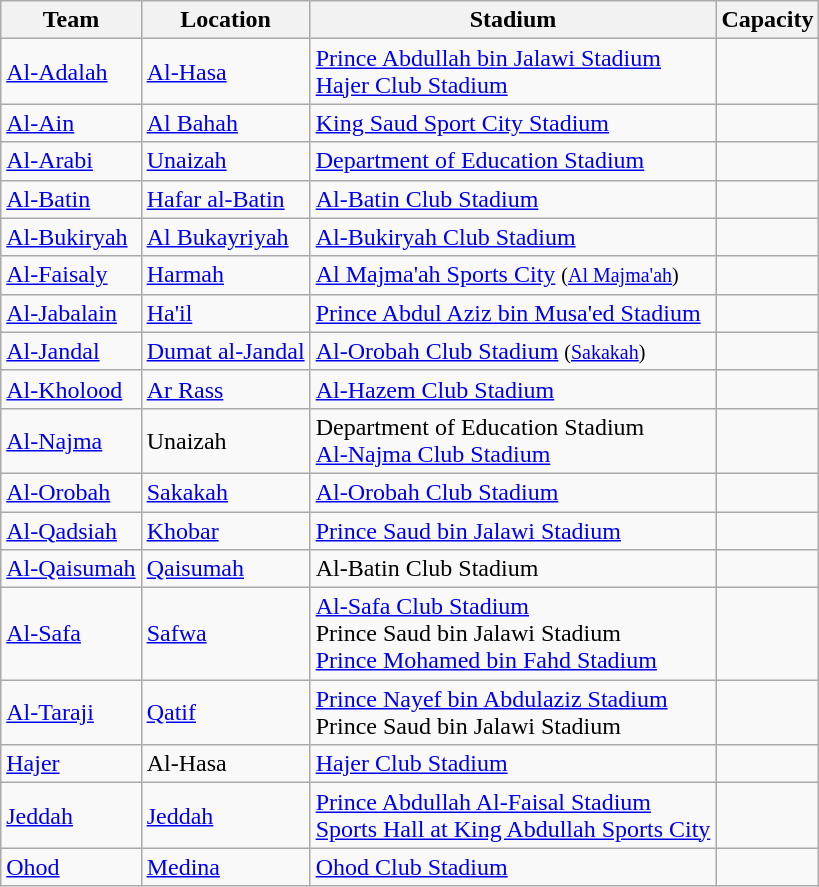<table class="wikitable sortable">
<tr>
<th>Team</th>
<th>Location</th>
<th>Stadium</th>
<th>Capacity</th>
</tr>
<tr>
<td><a href='#'>Al-Adalah</a></td>
<td><a href='#'>Al-Hasa</a> </td>
<td><a href='#'>Prince Abdullah bin Jalawi Stadium</a><br><a href='#'>Hajer Club Stadium</a></td>
<td style="text-align:center"><br></td>
</tr>
<tr>
<td><a href='#'>Al-Ain</a></td>
<td><a href='#'>Al Bahah</a></td>
<td><a href='#'>King Saud Sport City Stadium</a></td>
<td style="text-align:center"></td>
</tr>
<tr>
<td><a href='#'>Al-Arabi</a></td>
<td><a href='#'>Unaizah</a></td>
<td><a href='#'>Department of Education Stadium</a></td>
<td style="text-align:center"></td>
</tr>
<tr>
<td><a href='#'>Al-Batin</a></td>
<td><a href='#'>Hafar al-Batin</a></td>
<td><a href='#'>Al-Batin Club Stadium</a></td>
<td style="text-align:center"></td>
</tr>
<tr>
<td><a href='#'>Al-Bukiryah</a></td>
<td><a href='#'>Al Bukayriyah</a></td>
<td><a href='#'>Al-Bukiryah Club Stadium</a></td>
<td style="text-align:center"></td>
</tr>
<tr>
<td><a href='#'>Al-Faisaly</a></td>
<td><a href='#'>Harmah</a></td>
<td><a href='#'>Al Majma'ah Sports City</a> <small>(<a href='#'>Al Majma'ah</a>)</small></td>
<td style="text-align:center"></td>
</tr>
<tr>
<td><a href='#'>Al-Jabalain</a></td>
<td><a href='#'>Ha'il</a></td>
<td><a href='#'>Prince Abdul Aziz bin Musa'ed Stadium</a></td>
<td style="text-align:center"></td>
</tr>
<tr>
<td><a href='#'>Al-Jandal</a></td>
<td><a href='#'>Dumat al-Jandal</a></td>
<td><a href='#'>Al-Orobah Club Stadium</a> <small>(<a href='#'>Sakakah</a>)</small></td>
<td style="text-align:center"></td>
</tr>
<tr>
<td><a href='#'>Al-Kholood</a></td>
<td><a href='#'>Ar Rass</a></td>
<td><a href='#'>Al-Hazem Club Stadium</a></td>
<td style="text-align:center"></td>
</tr>
<tr>
<td><a href='#'>Al-Najma</a></td>
<td>Unaizah</td>
<td>Department of Education Stadium<br><a href='#'>Al-Najma Club Stadium</a></td>
<td style="text-align:center"><br></td>
</tr>
<tr>
<td><a href='#'>Al-Orobah</a></td>
<td><a href='#'>Sakakah</a></td>
<td><a href='#'>Al-Orobah Club Stadium</a></td>
<td style="text-align:center"></td>
</tr>
<tr>
<td><a href='#'>Al-Qadsiah</a></td>
<td><a href='#'>Khobar</a></td>
<td><a href='#'>Prince Saud bin Jalawi Stadium</a></td>
<td style="text-align:center"></td>
</tr>
<tr>
<td><a href='#'>Al-Qaisumah</a></td>
<td><a href='#'>Qaisumah</a></td>
<td>Al-Batin Club Stadium </td>
<td style="text-align:center"></td>
</tr>
<tr>
<td><a href='#'>Al-Safa</a></td>
<td><a href='#'>Safwa</a></td>
<td><a href='#'>Al-Safa Club Stadium</a><br>Prince Saud bin Jalawi Stadium <br><a href='#'>Prince Mohamed bin Fahd Stadium</a> </td>
<td style="text-align:center"><br><br></td>
</tr>
<tr>
<td><a href='#'>Al-Taraji</a></td>
<td><a href='#'>Qatif</a></td>
<td><a href='#'>Prince Nayef bin Abdulaziz Stadium</a><br>Prince Saud bin Jalawi Stadium </td>
<td style="text-align:center"><br></td>
</tr>
<tr>
<td><a href='#'>Hajer</a></td>
<td>Al-Hasa </td>
<td><a href='#'>Hajer Club Stadium</a></td>
<td style="text-align:center"></td>
</tr>
<tr>
<td><a href='#'>Jeddah</a></td>
<td><a href='#'>Jeddah</a></td>
<td><a href='#'>Prince Abdullah Al-Faisal Stadium</a><br><a href='#'>Sports Hall at King Abdullah Sports City</a></td>
<td style="text-align:center"><br></td>
</tr>
<tr>
<td><a href='#'>Ohod</a></td>
<td><a href='#'>Medina</a></td>
<td><a href='#'>Ohod Club Stadium</a></td>
<td style="text-align:center"></td>
</tr>
</table>
